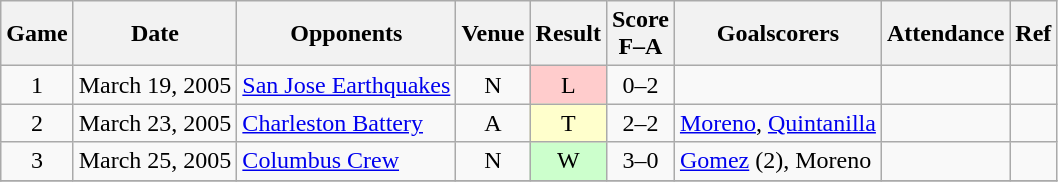<table class="wikitable" style="text-align:center">
<tr>
<th scope="col">Game</th>
<th scope="col">Date</th>
<th scope="col">Opponents</th>
<th scope="col">Venue</th>
<th scope="col">Result</th>
<th scope="col">Score<br>F–A</th>
<th scope="col">Goalscorers</th>
<th scope="col">Attendance</th>
<th scope="col">Ref</th>
</tr>
<tr>
<td>1</td>
<td align="left">March 19, 2005</td>
<td align="left"><a href='#'>San Jose Earthquakes</a></td>
<td>N</td>
<td style="background-color:#FFCCCC">L</td>
<td>0–2</td>
<td align="left"></td>
<td></td>
<td></td>
</tr>
<tr>
<td>2</td>
<td align="left">March 23, 2005</td>
<td align="left"><a href='#'>Charleston Battery</a></td>
<td>A</td>
<td style="background-color:#FFFFCC">T</td>
<td>2–2</td>
<td align="left"><a href='#'>Moreno</a>, <a href='#'>Quintanilla</a></td>
<td></td>
<td></td>
</tr>
<tr>
<td>3</td>
<td align="left">March 25, 2005</td>
<td align="left"><a href='#'>Columbus Crew</a></td>
<td>N</td>
<td style="background-color:#CCFFCC">W</td>
<td>3–0</td>
<td align="left"><a href='#'>Gomez</a> (2), Moreno</td>
<td></td>
<td></td>
</tr>
<tr>
</tr>
</table>
